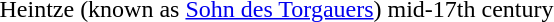<table>
<tr>
<td>Heintze (known as <a href='#'>Sohn des Torgauers</a>)</td>
<td>mid-17th century</td>
</tr>
<tr>
</tr>
</table>
